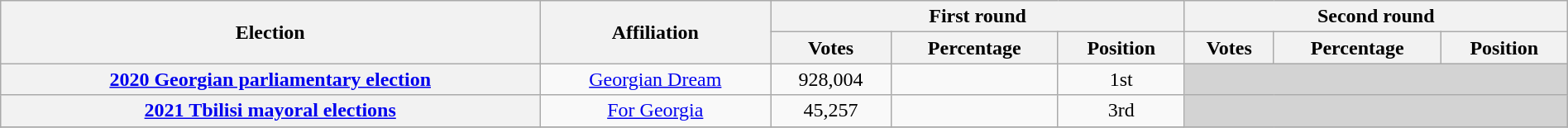<table class=wikitable width=100%>
<tr>
<th rowspan=2>Election</th>
<th rowspan=2>Affiliation</th>
<th colspan=3>First round</th>
<th colspan=3>Second round</th>
</tr>
<tr>
<th>Votes</th>
<th>Percentage</th>
<th>Position</th>
<th>Votes</th>
<th>Percentage</th>
<th>Position</th>
</tr>
<tr align=center>
<th><a href='#'>2020 Georgian parliamentary election</a></th>
<td><a href='#'>Georgian Dream</a></td>
<td>928,004</td>
<td></td>
<td>1st</td>
<td bgcolor=lightgrey colspan=3></td>
</tr>
<tr align=center>
<th><a href='#'>2021 Tbilisi mayoral elections</a></th>
<td><a href='#'>For Georgia</a></td>
<td>45,257</td>
<td></td>
<td>3rd</td>
<td bgcolor=lightgrey colspan=3></td>
</tr>
<tr>
</tr>
</table>
